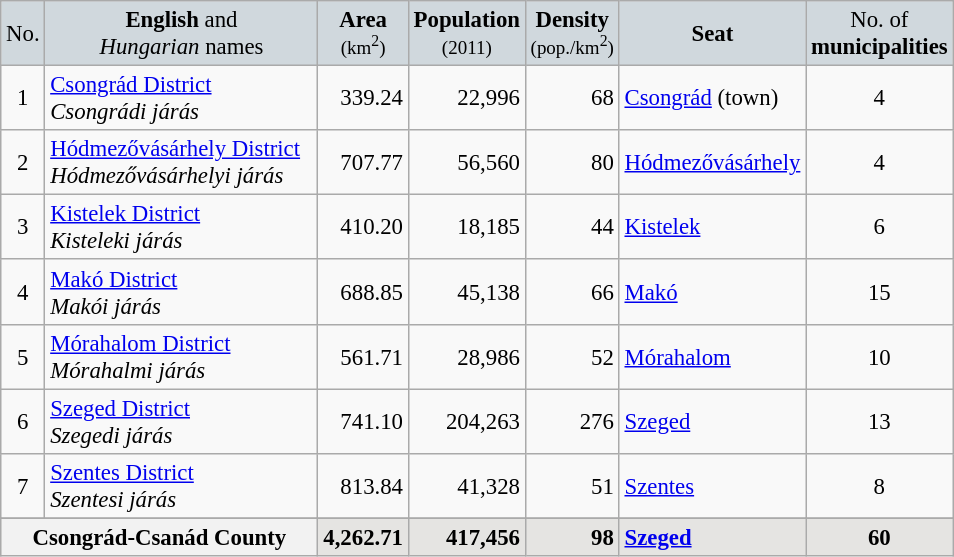<table class="wikitable" style="font-size:95%">
<tr bgcolor="D0D8DD">
<td align="center">No.</td>
<td style=width:175px; align="center"><strong>English</strong> and<br><em>Hungarian</em> names</td>
<td align="center"><strong>Area</strong><br> <small>(km<sup>2</sup>)</small></td>
<td align="center"><strong>Population</strong><br> <small>(2011)</small></td>
<td align="center"><strong>Density</strong><br> <small>(pop./km<sup>2</sup>)</small></td>
<td align="center"><strong>Seat</strong></td>
<td align="center">No. of<br><strong>municipalities</strong></td>
</tr>
<tr>
<td align="center">1</td>
<td><a href='#'>Csongrád District</a><br> <em>Csongrádi járás</em></td>
<td align="right">339.24</td>
<td align="right">22,996</td>
<td align="right">68</td>
<td><a href='#'>Csongrád</a> (town)</td>
<td align="center">4</td>
</tr>
<tr>
<td align="center">2</td>
<td><a href='#'>Hódmezővásárhely District</a><br> <em>Hódmezővásárhelyi járás</em></td>
<td align="right">707.77</td>
<td align="right">56,560</td>
<td align="right">80</td>
<td><a href='#'>Hódmezővásárhely</a></td>
<td align="center">4</td>
</tr>
<tr>
<td align="center">3</td>
<td><a href='#'>Kistelek District</a><br> <em>Kisteleki járás</em></td>
<td align="right">410.20</td>
<td align="right">18,185</td>
<td align="right">44</td>
<td><a href='#'>Kistelek</a></td>
<td align="center">6</td>
</tr>
<tr>
<td align="center">4</td>
<td><a href='#'>Makó District</a><br> <em>Makói járás</em></td>
<td align="right">688.85</td>
<td align="right">45,138</td>
<td align="right">66</td>
<td><a href='#'>Makó</a></td>
<td align="center">15</td>
</tr>
<tr>
<td align="center">5</td>
<td><a href='#'>Mórahalom District</a><br> <em>Mórahalmi járás</em></td>
<td align="right">561.71</td>
<td align="right">28,986</td>
<td align="right">52</td>
<td><a href='#'>Mórahalom</a></td>
<td align="center">10</td>
</tr>
<tr>
<td align="center">6</td>
<td><a href='#'>Szeged District</a><br> <em>Szegedi járás</em></td>
<td align="right">741.10</td>
<td align="right">204,263</td>
<td align="right">276</td>
<td><a href='#'>Szeged</a></td>
<td align="center">13</td>
</tr>
<tr>
<td align="center">7</td>
<td><a href='#'>Szentes District</a><br> <em>Szentesi járás</em></td>
<td align="right">813.84</td>
<td align="right">41,328</td>
<td align="right">51</td>
<td><a href='#'>Szentes</a></td>
<td align="center">8</td>
</tr>
<tr>
</tr>
<tr bgcolor="E5E4E2">
<th colspan="2">Csongrád-Csanád County</th>
<td align="right"><strong>4,262.71</strong></td>
<td align="right"><strong>417,456</strong></td>
<td align="right"><strong>98</strong></td>
<td><strong><a href='#'>Szeged</a></strong></td>
<td align="center"><strong>60</strong></td>
</tr>
</table>
